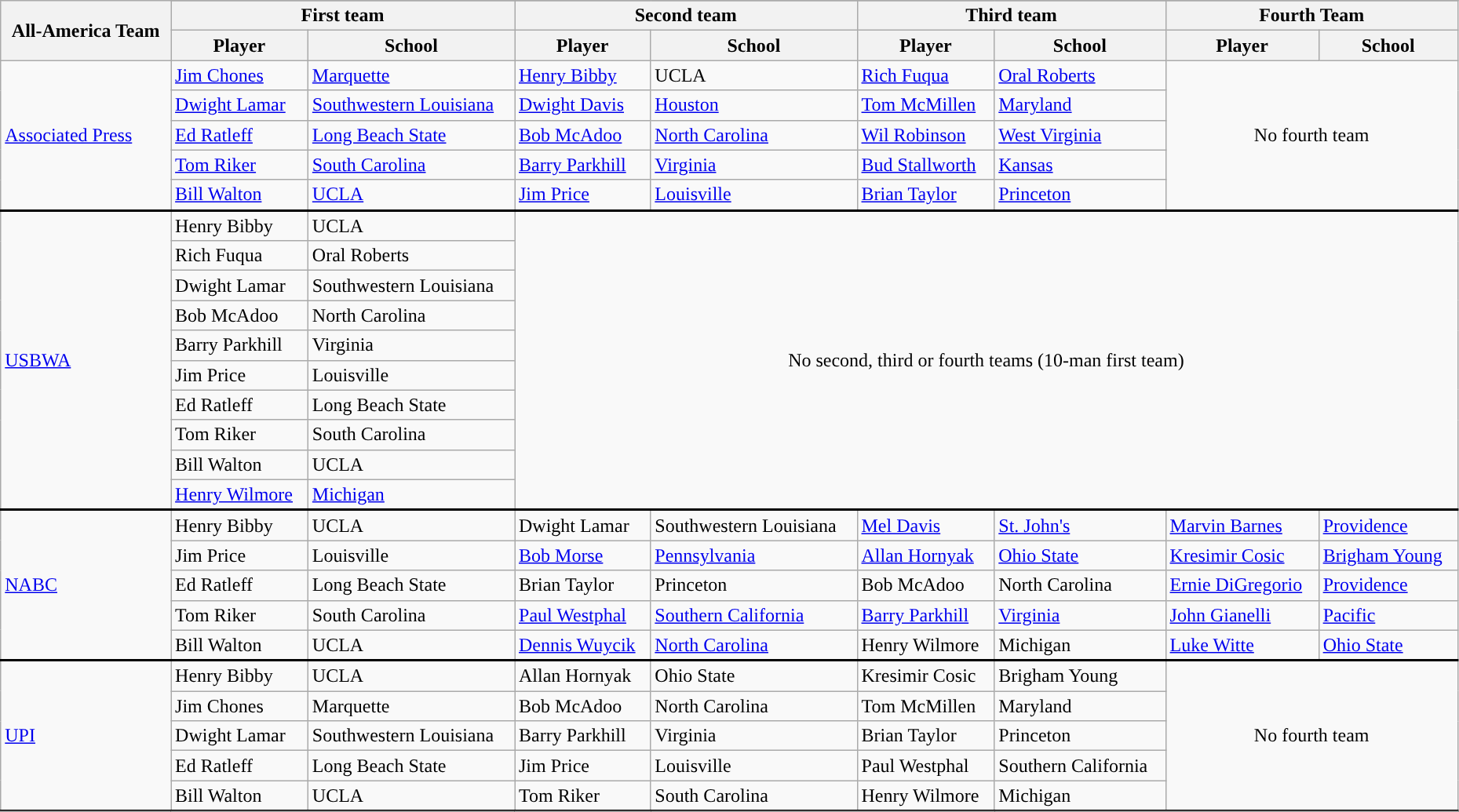<table class="wikitable" style="width:98%;">
<tr>
<th rowspan=3>All-America Team</th>
</tr>
<tr>
<th colspan=2>First team</th>
<th colspan=2>Second team</th>
<th colspan=2>Third team</th>
<th colspan=2>Fourth Team</th>
</tr>
<tr>
<th>Player</th>
<th>School</th>
<th>Player</th>
<th>School</th>
<th>Player</th>
<th>School</th>
<th>Player</th>
<th>School</th>
</tr>
<tr>
<td rowspan=5><a href='#'>Associated Press</a></td>
<td><a href='#'>Jim Chones</a></td>
<td><a href='#'>Marquette</a></td>
<td><a href='#'>Henry Bibby</a></td>
<td>UCLA</td>
<td><a href='#'>Rich Fuqua</a></td>
<td><a href='#'>Oral Roberts</a></td>
<td rowspan=5 colspan=3 align=center>No fourth team</td>
</tr>
<tr>
<td><a href='#'>Dwight Lamar</a></td>
<td><a href='#'>Southwestern Louisiana</a></td>
<td><a href='#'>Dwight Davis</a></td>
<td><a href='#'>Houston</a></td>
<td><a href='#'>Tom McMillen</a></td>
<td><a href='#'>Maryland</a></td>
</tr>
<tr>
<td><a href='#'>Ed Ratleff</a></td>
<td><a href='#'>Long Beach State</a></td>
<td><a href='#'>Bob McAdoo</a></td>
<td><a href='#'>North Carolina</a></td>
<td><a href='#'>Wil Robinson</a></td>
<td><a href='#'>West Virginia</a></td>
</tr>
<tr>
<td><a href='#'>Tom Riker</a></td>
<td><a href='#'>South Carolina</a></td>
<td><a href='#'>Barry Parkhill</a></td>
<td><a href='#'>Virginia</a></td>
<td><a href='#'>Bud Stallworth</a></td>
<td><a href='#'>Kansas</a></td>
</tr>
<tr>
<td><a href='#'>Bill Walton</a></td>
<td><a href='#'>UCLA</a></td>
<td><a href='#'>Jim Price</a></td>
<td><a href='#'>Louisville</a></td>
<td><a href='#'>Brian Taylor</a></td>
<td><a href='#'>Princeton</a></td>
</tr>
<tr style = "border-top:2px solid black;">
<td rowspan=10><a href='#'>USBWA</a></td>
<td>Henry Bibby</td>
<td>UCLA</td>
<td rowspan=10 colspan=6 align=center>No second, third or fourth teams (10-man first team)</td>
</tr>
<tr>
<td>Rich Fuqua</td>
<td>Oral Roberts</td>
</tr>
<tr>
<td>Dwight Lamar</td>
<td>Southwestern Louisiana</td>
</tr>
<tr>
<td>Bob McAdoo</td>
<td>North Carolina</td>
</tr>
<tr>
<td>Barry Parkhill</td>
<td>Virginia</td>
</tr>
<tr>
<td>Jim Price</td>
<td>Louisville</td>
</tr>
<tr>
<td>Ed Ratleff</td>
<td>Long Beach State</td>
</tr>
<tr>
<td>Tom Riker</td>
<td>South Carolina</td>
</tr>
<tr>
<td>Bill Walton</td>
<td>UCLA</td>
</tr>
<tr>
<td><a href='#'>Henry Wilmore</a></td>
<td><a href='#'>Michigan</a></td>
</tr>
<tr style = "border-top:2px solid black;">
<td rowspan=5><a href='#'>NABC</a></td>
<td>Henry Bibby</td>
<td>UCLA</td>
<td>Dwight Lamar</td>
<td>Southwestern Louisiana</td>
<td><a href='#'>Mel Davis</a></td>
<td><a href='#'>St. John's</a></td>
<td><a href='#'>Marvin Barnes</a></td>
<td><a href='#'>Providence</a></td>
</tr>
<tr>
<td>Jim Price</td>
<td>Louisville</td>
<td><a href='#'>Bob Morse</a></td>
<td><a href='#'>Pennsylvania</a></td>
<td><a href='#'>Allan Hornyak</a></td>
<td><a href='#'>Ohio State</a></td>
<td><a href='#'>Kresimir Cosic</a></td>
<td><a href='#'>Brigham Young</a></td>
</tr>
<tr>
<td>Ed Ratleff</td>
<td>Long Beach State</td>
<td>Brian Taylor</td>
<td>Princeton</td>
<td>Bob McAdoo</td>
<td>North Carolina</td>
<td><a href='#'>Ernie DiGregorio</a></td>
<td><a href='#'>Providence</a></td>
</tr>
<tr>
<td>Tom Riker</td>
<td>South Carolina</td>
<td><a href='#'>Paul Westphal</a></td>
<td><a href='#'>Southern California</a></td>
<td><a href='#'>Barry Parkhill</a></td>
<td><a href='#'>Virginia</a></td>
<td><a href='#'>John Gianelli</a></td>
<td><a href='#'>Pacific</a></td>
</tr>
<tr>
<td>Bill Walton</td>
<td>UCLA</td>
<td><a href='#'>Dennis Wuycik</a></td>
<td><a href='#'>North Carolina</a></td>
<td>Henry Wilmore</td>
<td>Michigan</td>
<td><a href='#'>Luke Witte</a></td>
<td><a href='#'>Ohio State</a></td>
</tr>
<tr style = "border-top:2px solid black;">
<td rowspan=5><a href='#'>UPI</a></td>
<td>Henry Bibby</td>
<td>UCLA</td>
<td>Allan Hornyak</td>
<td>Ohio State</td>
<td>Kresimir Cosic</td>
<td>Brigham Young</td>
<td rowspan=5 colspan=3 align=center>No fourth team</td>
</tr>
<tr>
<td>Jim Chones</td>
<td>Marquette</td>
<td>Bob McAdoo</td>
<td>North Carolina</td>
<td>Tom McMillen</td>
<td>Maryland</td>
</tr>
<tr>
<td>Dwight Lamar</td>
<td>Southwestern Louisiana</td>
<td>Barry Parkhill</td>
<td>Virginia</td>
<td>Brian Taylor</td>
<td>Princeton</td>
</tr>
<tr>
<td>Ed Ratleff</td>
<td>Long Beach State</td>
<td>Jim Price</td>
<td>Louisville</td>
<td>Paul Westphal</td>
<td>Southern California</td>
</tr>
<tr>
<td>Bill Walton</td>
<td>UCLA</td>
<td>Tom Riker</td>
<td>South Carolina</td>
<td>Henry Wilmore</td>
<td>Michigan</td>
</tr>
<tr style="border-top:2px solid black">
</tr>
</table>
